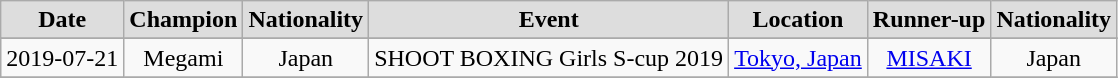<table class="wikitable" style="text-align:center">
<tr bgcolor="#dddddd">
<td><strong>Date</strong></td>
<td><strong>Champion</strong></td>
<td><strong>Nationality</strong></td>
<td><strong>Event</strong></td>
<td><strong>Location</strong></td>
<td><strong>Runner-up</strong></td>
<td><strong>Nationality</strong></td>
</tr>
<tr>
</tr>
<tr>
<td>2019-07-21</td>
<td>Megami</td>
<td> Japan</td>
<td>SHOOT BOXING Girls S-cup 2019</td>
<td><a href='#'>Tokyo, Japan</a></td>
<td><a href='#'>MISAKI</a></td>
<td> Japan</td>
</tr>
<tr>
</tr>
</table>
